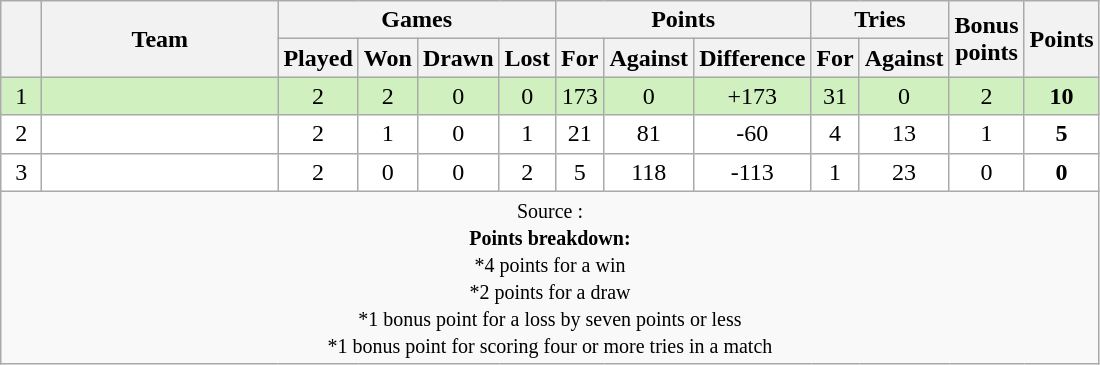<table class="wikitable" style="text-align: center;">
<tr>
<th rowspan="2" bgcolor="#efefef" width="20"></th>
<th rowspan="2" bgcolor="#efefef" width="150">Team</th>
<th colspan="4" bgcolor="#efefef" width="100">Games</th>
<th colspan="3" bgcolor="#efefef" width="60">Points</th>
<th colspan="2" bgcolor="#efefef" width="40">Tries</th>
<th rowspan="2" bgcolor="#efefef" width="40">Bonus points</th>
<th rowspan="2" bgcolor="#efefef" width="20">Points</th>
</tr>
<tr>
<th bgcolor="#efefef" width="20">Played</th>
<th bgcolor="#efefef" width="20">Won</th>
<th bgcolor="#efefef" width="20">Drawn</th>
<th bgcolor="#efefef" width="20">Lost</th>
<th bgcolor="#efefef" width="20">For</th>
<th bgcolor="#efefef" width="20">Against</th>
<th bgcolor="#efefef" width="20">Difference</th>
<th bgcolor="#efefef" width="20">For</th>
<th bgcolor="#efefef" width="20">Against<br></th>
</tr>
<tr style="background:#D0F0C0; text-align:center;">
<td>1</td>
<td align=left></td>
<td>2</td>
<td>2</td>
<td>0</td>
<td>0</td>
<td>173</td>
<td>0</td>
<td>+173</td>
<td>31</td>
<td>0</td>
<td>2</td>
<td><strong>10</strong></td>
</tr>
<tr style="background:#fff; text-align:center;">
<td>2</td>
<td align=left></td>
<td>2</td>
<td>1</td>
<td>0</td>
<td>1</td>
<td>21</td>
<td>81</td>
<td>-60</td>
<td>4</td>
<td>13</td>
<td>1</td>
<td><strong>5</strong></td>
</tr>
<tr style="background:#fff; text-align:center;">
<td>3</td>
<td align=left></td>
<td>2</td>
<td>0</td>
<td>0</td>
<td>2</td>
<td>5</td>
<td>118</td>
<td>-113</td>
<td>1</td>
<td>23</td>
<td>0</td>
<td><strong>0</strong></td>
</tr>
<tr |align=left|>
<td colspan="14" style="border:0;"><small>Source : <br><strong>Points breakdown:</strong><br>*4 points for a win<br>*2 points for a draw<br>*1 bonus point for a loss by seven points or less<br>*1 bonus point for scoring four or more tries in a match</small></td>
</tr>
</table>
